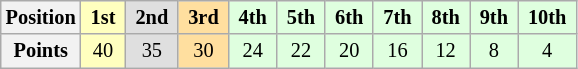<table class="wikitable" style="font-size:85%; text-align:center">
<tr>
<th>Position</th>
<td style="background:#FFFFBF;"> <strong>1st</strong> </td>
<td style="background:#DFDFDF;"> <strong>2nd</strong> </td>
<td style="background:#FFDF9F;"> <strong>3rd</strong> </td>
<td style="background:#DFFFDF;"> <strong>4th</strong> </td>
<td style="background:#DFFFDF;"> <strong>5th</strong> </td>
<td style="background:#DFFFDF;"> <strong>6th</strong> </td>
<td style="background:#DFFFDF;"> <strong>7th</strong> </td>
<td style="background:#DFFFDF;"> <strong>8th</strong> </td>
<td style="background:#DFFFDF;"> <strong>9th</strong> </td>
<td style="background:#DFFFDF;"> <strong>10th</strong> </td>
</tr>
<tr>
<th>Points</th>
<td style="background:#FFFFBF;">40</td>
<td style="background:#DFDFDF;">35</td>
<td style="background:#FFDF9F;">30</td>
<td style="background:#DFFFDF;">24</td>
<td style="background:#DFFFDF;">22</td>
<td style="background:#DFFFDF;">20</td>
<td style="background:#DFFFDF;">16</td>
<td style="background:#DFFFDF;">12</td>
<td style="background:#DFFFDF;">8</td>
<td style="background:#DFFFDF;">4</td>
</tr>
</table>
